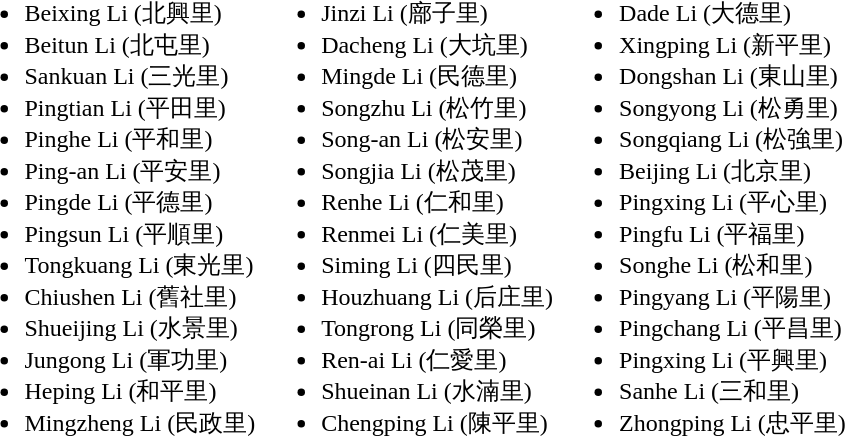<table>
<tr>
<td><br><ul><li>Beixing Li (北興里)</li><li>Beitun Li (北屯里)</li><li>Sankuan Li (三光里)</li><li>Pingtian Li (平田里)</li><li>Pinghe Li (平和里)</li><li>Ping-an Li (平安里)</li><li>Pingde Li (平德里)</li><li>Pingsun Li (平順里)</li><li>Tongkuang Li (東光里)</li><li>Chiushen Li (舊社里)</li><li>Shueijing Li (水景里)</li><li>Jungong Li (軍功里)</li><li>Heping Li (和平里)</li><li>Mingzheng Li (民政里)</li></ul></td>
<td><br><ul><li>Jinzi Li (廍子里)</li><li>Dacheng Li (大坑里)</li><li>Mingde Li (民德里)</li><li>Songzhu Li (松竹里)</li><li>Song-an Li (松安里)</li><li>Songjia Li (松茂里)</li><li>Renhe Li (仁和里)</li><li>Renmei Li (仁美里)</li><li>Siming Li (四民里)</li><li>Houzhuang Li (后庄里)</li><li>Tongrong Li (同榮里)</li><li>Ren-ai Li (仁愛里)</li><li>Shueinan Li (水湳里)</li><li>Chengping Li (陳平里)</li></ul></td>
<td><br><ul><li>Dade Li (大德里)</li><li>Xingping Li (新平里)</li><li>Dongshan Li (東山里)</li><li>Songyong Li (松勇里)</li><li>Songqiang Li (松強里)</li><li>Beijing Li (北京里)</li><li>Pingxing Li (平心里)</li><li>Pingfu Li (平福里)</li><li>Songhe Li (松和里)</li><li>Pingyang Li (平陽里)</li><li>Pingchang Li (平昌里)</li><li>Pingxing Li (平興里)</li><li>Sanhe Li (三和里)</li><li>Zhongping Li (忠平里)</li></ul></td>
</tr>
</table>
